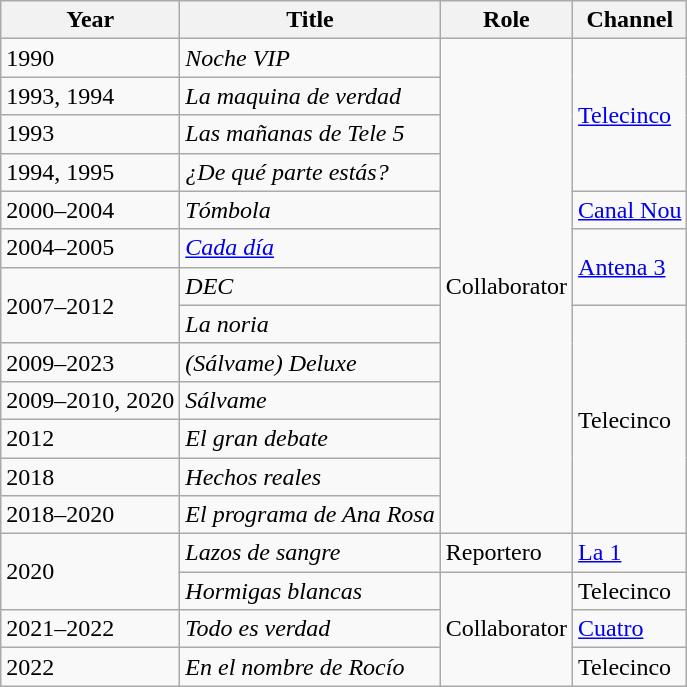<table class="wikitable">
<tr>
<th>Year</th>
<th>Title</th>
<th>Role</th>
<th>Channel</th>
</tr>
<tr>
<td>1990</td>
<td><em>Noche VIP</em></td>
<td rowspan="13">Collaborator</td>
<td rowspan="4"><a href='#'>Telecinco</a></td>
</tr>
<tr>
<td>1993, 1994</td>
<td><em>La maquina de verdad</em></td>
</tr>
<tr>
<td>1993</td>
<td><em>Las mañanas de Tele 5</em></td>
</tr>
<tr>
<td>1994, 1995</td>
<td><em>¿De qué parte estás?</em></td>
</tr>
<tr>
<td>2000–2004</td>
<td><em>Tómbola</em></td>
<td><a href='#'>Canal Nou</a></td>
</tr>
<tr>
<td>2004–2005</td>
<td><em><a href='#'>Cada día</a></em></td>
<td rowspan="2"><a href='#'>Antena 3</a></td>
</tr>
<tr>
<td rowspan="2">2007–2012</td>
<td><em>DEC</em></td>
</tr>
<tr>
<td><em>La noria</em></td>
<td rowspan="6">Telecinco</td>
</tr>
<tr>
<td>2009–2023</td>
<td><em>(Sálvame) Deluxe</em></td>
</tr>
<tr>
<td>2009–2010, 2020</td>
<td><em>Sálvame</em></td>
</tr>
<tr>
<td>2012</td>
<td><em>El gran debate</em></td>
</tr>
<tr>
<td>2018</td>
<td><em>Hechos reales</em></td>
</tr>
<tr>
<td>2018–2020</td>
<td><em>El programa de Ana Rosa</em></td>
</tr>
<tr>
<td rowspan="2">2020</td>
<td><em>Lazos de sangre</em></td>
<td>Reportero</td>
<td><a href='#'>La 1</a></td>
</tr>
<tr>
<td><em>Hormigas blancas</em></td>
<td rowspan="3">Collaborator</td>
<td>Telecinco</td>
</tr>
<tr>
<td>2021–2022</td>
<td><em>Todo es verdad</em></td>
<td><a href='#'>Cuatro</a></td>
</tr>
<tr>
<td>2022</td>
<td><em>En el nombre de Rocío</em></td>
<td>Telecinco</td>
</tr>
</table>
